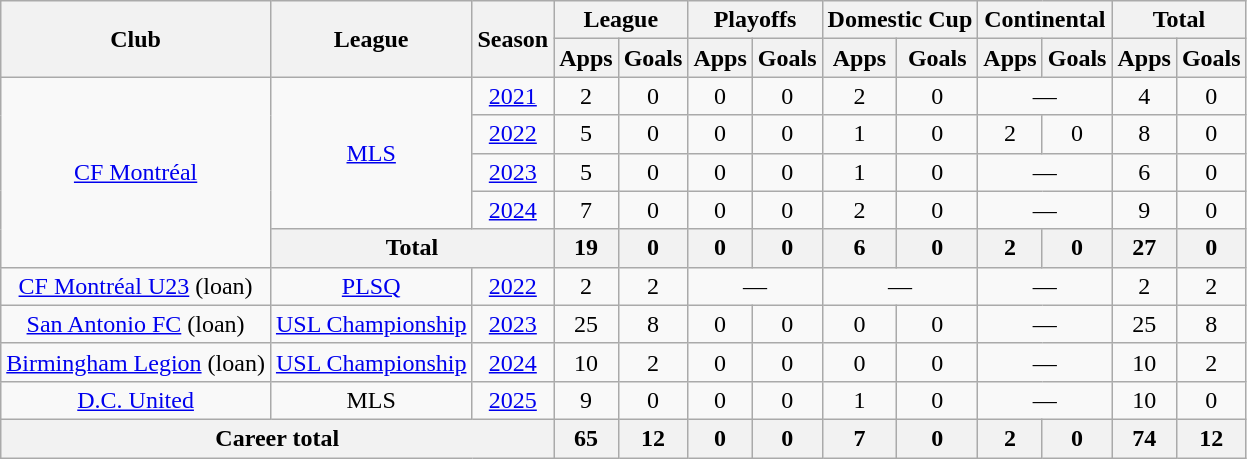<table class="wikitable" style="text-align:center">
<tr>
<th rowspan="2">Club</th>
<th rowspan="2">League</th>
<th rowspan="2">Season</th>
<th colspan="2">League</th>
<th colspan="2">Playoffs</th>
<th colspan="2">Domestic Cup</th>
<th colspan="2">Continental</th>
<th colspan="2">Total</th>
</tr>
<tr>
<th>Apps</th>
<th>Goals</th>
<th>Apps</th>
<th>Goals</th>
<th>Apps</th>
<th>Goals</th>
<th>Apps</th>
<th>Goals</th>
<th>Apps</th>
<th>Goals</th>
</tr>
<tr>
<td rowspan="5"><a href='#'>CF Montréal</a></td>
<td rowspan="4"><a href='#'>MLS</a></td>
<td><a href='#'>2021</a></td>
<td>2</td>
<td>0</td>
<td>0</td>
<td>0</td>
<td>2</td>
<td>0</td>
<td colspan=2>—</td>
<td>4</td>
<td>0</td>
</tr>
<tr>
<td><a href='#'>2022</a></td>
<td>5</td>
<td>0</td>
<td>0</td>
<td>0</td>
<td>1</td>
<td>0</td>
<td>2</td>
<td>0</td>
<td>8</td>
<td>0</td>
</tr>
<tr>
<td><a href='#'>2023</a></td>
<td>5</td>
<td>0</td>
<td>0</td>
<td>0</td>
<td>1</td>
<td>0</td>
<td colspan=2>—</td>
<td>6</td>
<td>0</td>
</tr>
<tr>
<td><a href='#'>2024</a></td>
<td>7</td>
<td>0</td>
<td>0</td>
<td>0</td>
<td>2</td>
<td>0</td>
<td colspan=2>—</td>
<td>9</td>
<td>0</td>
</tr>
<tr>
<th colspan="2">Total</th>
<th>19</th>
<th>0</th>
<th>0</th>
<th>0</th>
<th>6</th>
<th>0</th>
<th>2</th>
<th>0</th>
<th>27</th>
<th>0</th>
</tr>
<tr>
<td><a href='#'>CF Montréal U23</a> (loan)</td>
<td><a href='#'>PLSQ</a></td>
<td><a href='#'>2022</a></td>
<td>2</td>
<td>2</td>
<td colspan=2>—</td>
<td colspan=2>—</td>
<td colspan=2>—</td>
<td>2</td>
<td>2</td>
</tr>
<tr>
<td><a href='#'>San Antonio FC</a> (loan)</td>
<td><a href='#'>USL Championship</a></td>
<td><a href='#'>2023</a></td>
<td>25</td>
<td>8</td>
<td>0</td>
<td>0</td>
<td>0</td>
<td>0</td>
<td colspan=2>—</td>
<td>25</td>
<td>8</td>
</tr>
<tr>
<td><a href='#'>Birmingham Legion</a> (loan)</td>
<td><a href='#'>USL Championship</a></td>
<td><a href='#'>2024</a></td>
<td>10</td>
<td>2</td>
<td>0</td>
<td>0</td>
<td>0</td>
<td>0</td>
<td colspan=2>—</td>
<td>10</td>
<td>2</td>
</tr>
<tr>
<td><a href='#'>D.C. United</a></td>
<td>MLS</td>
<td><a href='#'>2025</a></td>
<td>9</td>
<td>0</td>
<td>0</td>
<td>0</td>
<td>1</td>
<td>0</td>
<td colspan=2>—</td>
<td>10</td>
<td>0</td>
</tr>
<tr>
<th colspan="3">Career total</th>
<th>65</th>
<th>12</th>
<th>0</th>
<th>0</th>
<th>7</th>
<th>0</th>
<th>2</th>
<th>0</th>
<th>74</th>
<th>12</th>
</tr>
</table>
